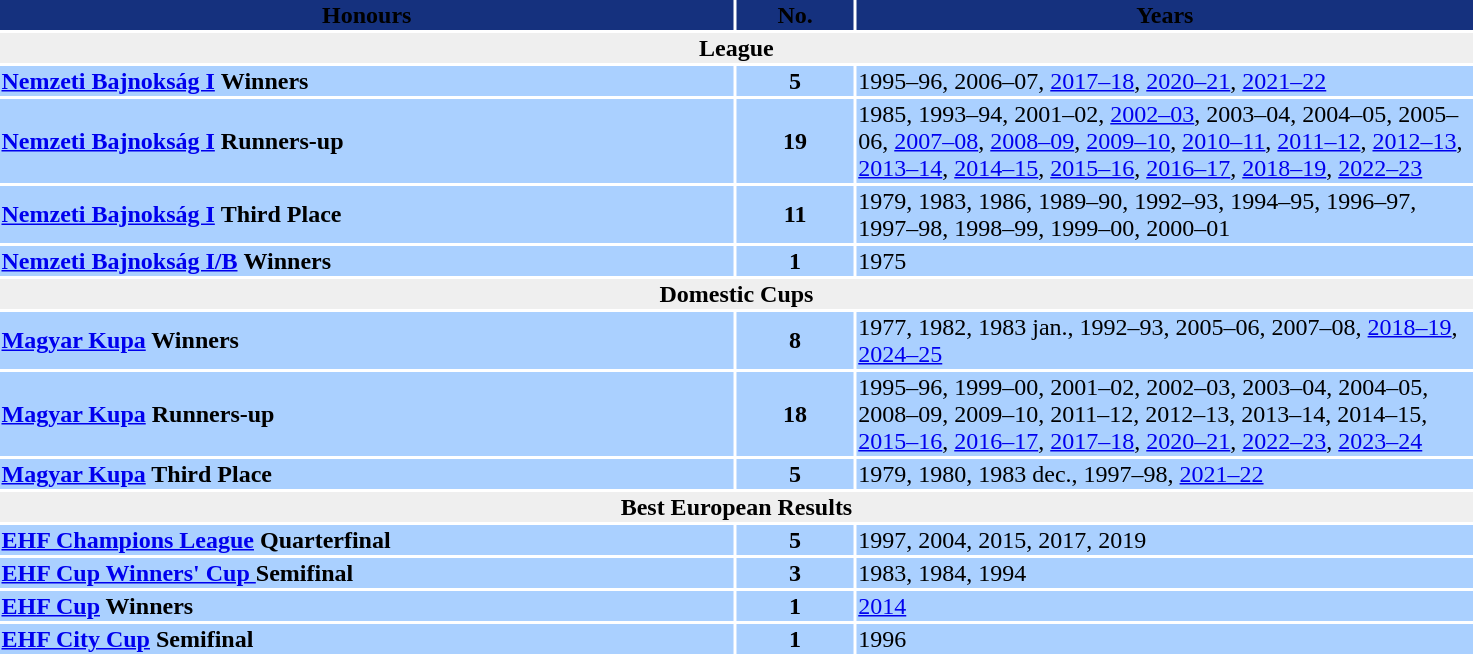<table style="width:78%;">
<tr style="background:#15317E;">
<th width=50%><span>  <strong>Honours</strong></span></th>
<th width=8%><span>   <strong>No.</strong></span></th>
<th !width=20%><span> <strong>Years</strong></span></th>
</tr>
<tr>
<th colspan="3" style="background:#efefef;"><strong>League</strong></th>
</tr>
<tr style="background:#aad0ff;">
<td><strong><a href='#'>Nemzeti Bajnokság I</a></strong> <strong>Winners</strong></td>
<td align=center><strong>5</strong></td>
<td>1995–96, 2006–07, <a href='#'>2017–18</a>, <a href='#'>2020–21</a>, <a href='#'>2021–22</a></td>
</tr>
<tr style="background:#aad0ff;">
<td><strong><a href='#'>Nemzeti Bajnokság I</a></strong> <strong>Runners-up</strong></td>
<td align=center><strong>19</strong></td>
<td>1985, 1993–94, 2001–02, <a href='#'>2002–03</a>, 2003–04, 2004–05, 2005–06, <a href='#'>2007–08</a>, <a href='#'>2008–09</a>, <a href='#'>2009–10</a>, <a href='#'>2010–11</a>, <a href='#'>2011–12</a>, <a href='#'>2012–13</a>, <a href='#'>2013–14</a>, <a href='#'>2014–15</a>, <a href='#'>2015–16</a>, <a href='#'>2016–17</a>, <a href='#'>2018–19</a>, <a href='#'>2022–23</a></td>
</tr>
<tr style="background:#aad0ff;">
<td><strong><a href='#'>Nemzeti Bajnokság I</a></strong> <strong>Third Place</strong></td>
<td align=center><strong>11</strong></td>
<td>1979, 1983, 1986, 1989–90, 1992–93, 1994–95, 1996–97, 1997–98, 1998–99, 1999–00, 2000–01</td>
</tr>
<tr style="background:#aad0ff;">
<td><strong><a href='#'>Nemzeti Bajnokság I/B</a></strong> <strong>Winners</strong></td>
<td align=center><strong>1</strong></td>
<td>1975</td>
</tr>
<tr style="background:#aad0ff;">
<th colspan="3" style="background:#efefef;"><strong>Domestic Cups</strong></th>
</tr>
<tr style="background:#aad0ff;">
<td><strong><a href='#'>Magyar Kupa</a> Winners</strong></td>
<td align=center><strong>8</strong></td>
<td>1977, 1982, 1983 jan., 1992–93, 2005–06, 2007–08, <a href='#'>2018–19</a>, <a href='#'>2024–25</a></td>
</tr>
<tr style="background:#aad0ff;">
<td><strong><a href='#'>Magyar Kupa</a> Runners-up</strong></td>
<td align=center><strong>18</strong></td>
<td>1995–96, 1999–00, 2001–02, 2002–03, 2003–04, 2004–05, 2008–09, 2009–10, 2011–12, 2012–13, 2013–14, 2014–15, <a href='#'>2015–16</a>, <a href='#'>2016–17</a>, <a href='#'>2017–18</a>, <a href='#'>2020–21</a>, <a href='#'>2022–23</a>, <a href='#'>2023–24</a></td>
</tr>
<tr style="background:#aad0ff;">
<td><strong><a href='#'>Magyar Kupa</a> Third Place</strong></td>
<td align=center><strong>5</strong></td>
<td>1979, 1980, 1983 dec., 1997–98, <a href='#'>2021–22</a></td>
</tr>
<tr style="background:#aad0ff;">
<th colspan="3" style="background:#efefef;"><strong>Best European Results</strong></th>
</tr>
<tr style="background:#aad0ff;">
<td><strong><a href='#'>EHF Champions League</a> Quarterfinal</strong></td>
<td align=center><strong>5</strong></td>
<td>1997, 2004, 2015, 2017, 2019</td>
</tr>
<tr style="background:#aad0ff;">
<td><strong><a href='#'>EHF Cup Winners' Cup </a> Semifinal</strong></td>
<td align=center><strong>3</strong></td>
<td>1983, 1984, 1994</td>
</tr>
<tr style="background:#aad0ff;">
<td><strong><a href='#'>EHF Cup</a> Winners</strong></td>
<td align=center><strong>1</strong></td>
<td><a href='#'>2014</a></td>
</tr>
<tr style="background:#aad0ff;">
<td><strong><a href='#'>EHF City Cup</a> Semifinal</strong></td>
<td align=center><strong>1</strong></td>
<td>1996</td>
</tr>
<tr style="background:#aad0ff;">
</tr>
</table>
